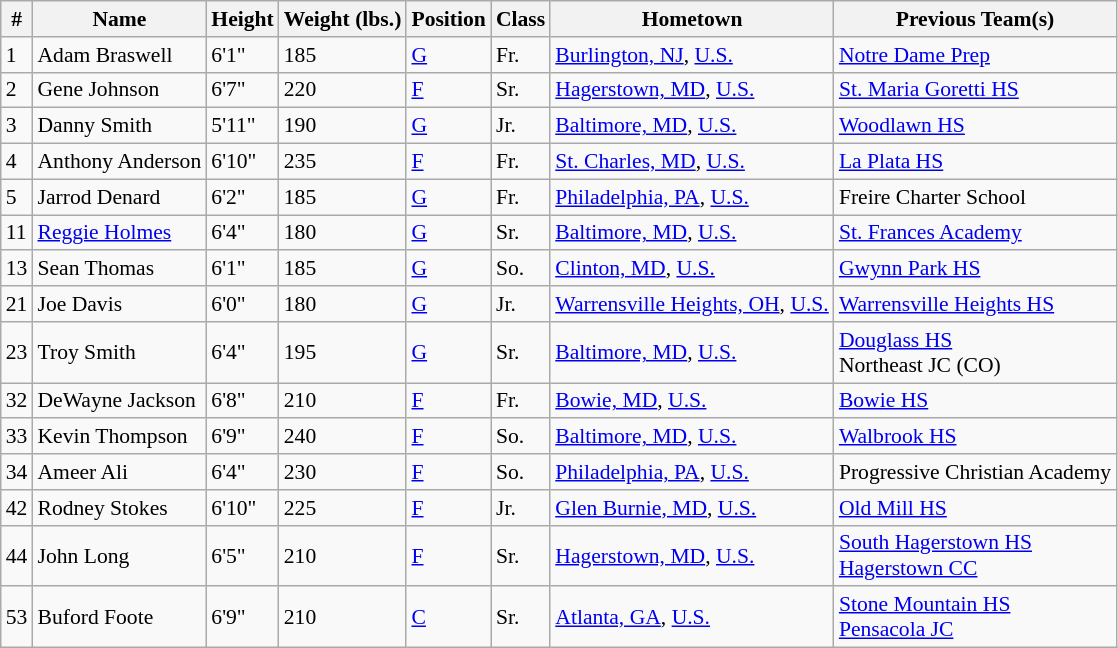<table class="wikitable" style="font-size: 90%">
<tr>
<th>#</th>
<th>Name</th>
<th>Height</th>
<th>Weight (lbs.)</th>
<th>Position</th>
<th>Class</th>
<th>Hometown</th>
<th>Previous Team(s)</th>
</tr>
<tr>
<td>1</td>
<td>Adam Braswell</td>
<td>6'1"</td>
<td>185</td>
<td><a href='#'>G</a></td>
<td>Fr.</td>
<td><a href='#'>Burlington, NJ</a>, <a href='#'>U.S.</a></td>
<td><a href='#'>Notre Dame Prep</a></td>
</tr>
<tr>
<td>2</td>
<td>Gene Johnson</td>
<td>6'7"</td>
<td>220</td>
<td><a href='#'>F</a></td>
<td>Sr.</td>
<td><a href='#'>Hagerstown, MD</a>, <a href='#'>U.S.</a></td>
<td><a href='#'>St. Maria Goretti HS</a></td>
</tr>
<tr>
<td>3</td>
<td>Danny Smith</td>
<td>5'11"</td>
<td>190</td>
<td><a href='#'>G</a></td>
<td>Jr.</td>
<td><a href='#'>Baltimore, MD</a>, <a href='#'>U.S.</a></td>
<td><a href='#'>Woodlawn HS</a></td>
</tr>
<tr>
<td>4</td>
<td>Anthony Anderson</td>
<td>6'10"</td>
<td>235</td>
<td><a href='#'>F</a></td>
<td>Fr.</td>
<td><a href='#'>St. Charles, MD</a>, <a href='#'>U.S.</a></td>
<td><a href='#'>La Plata HS</a></td>
</tr>
<tr>
<td>5</td>
<td>Jarrod Denard</td>
<td>6'2"</td>
<td>185</td>
<td><a href='#'>G</a></td>
<td>Fr.</td>
<td><a href='#'>Philadelphia, PA</a>, <a href='#'>U.S.</a></td>
<td>Freire Charter School</td>
</tr>
<tr>
<td>11</td>
<td><a href='#'>Reggie Holmes</a></td>
<td>6'4"</td>
<td>180</td>
<td><a href='#'>G</a></td>
<td>Sr.</td>
<td><a href='#'>Baltimore, MD</a>, <a href='#'>U.S.</a></td>
<td><a href='#'>St. Frances Academy</a></td>
</tr>
<tr>
<td>13</td>
<td>Sean Thomas</td>
<td>6'1"</td>
<td>185</td>
<td><a href='#'>G</a></td>
<td>So.</td>
<td><a href='#'>Clinton, MD</a>, <a href='#'>U.S.</a></td>
<td><a href='#'>Gwynn Park HS</a></td>
</tr>
<tr>
<td>21</td>
<td>Joe Davis</td>
<td>6'0"</td>
<td>180</td>
<td><a href='#'>G</a></td>
<td>Jr.</td>
<td><a href='#'>Warrensville Heights, OH</a>, <a href='#'>U.S.</a></td>
<td><a href='#'>Warrensville Heights HS</a></td>
</tr>
<tr>
<td>23</td>
<td>Troy Smith</td>
<td>6'4"</td>
<td>195</td>
<td><a href='#'>G</a></td>
<td>Sr.</td>
<td><a href='#'>Baltimore, MD</a>, <a href='#'>U.S.</a></td>
<td><a href='#'>Douglass HS</a><br>Northeast JC (CO)</td>
</tr>
<tr>
<td>32</td>
<td>DeWayne Jackson</td>
<td>6'8"</td>
<td>210</td>
<td><a href='#'>F</a></td>
<td>Fr.</td>
<td><a href='#'>Bowie, MD</a>, <a href='#'>U.S.</a></td>
<td><a href='#'>Bowie HS</a></td>
</tr>
<tr>
<td>33</td>
<td>Kevin Thompson</td>
<td>6'9"</td>
<td>240</td>
<td><a href='#'>F</a></td>
<td>So.</td>
<td><a href='#'>Baltimore, MD</a>, <a href='#'>U.S.</a></td>
<td><a href='#'>Walbrook HS</a></td>
</tr>
<tr>
<td>34</td>
<td>Ameer Ali</td>
<td>6'4"</td>
<td>230</td>
<td><a href='#'>F</a></td>
<td>So.</td>
<td><a href='#'>Philadelphia, PA</a>, <a href='#'>U.S.</a></td>
<td>Progressive Christian Academy</td>
</tr>
<tr>
<td>42</td>
<td>Rodney Stokes</td>
<td>6'10"</td>
<td>225</td>
<td><a href='#'>F</a></td>
<td>Jr.</td>
<td><a href='#'>Glen Burnie, MD</a>, <a href='#'>U.S.</a></td>
<td><a href='#'>Old Mill HS</a></td>
</tr>
<tr>
<td>44</td>
<td>John Long</td>
<td>6'5"</td>
<td>210</td>
<td><a href='#'>F</a></td>
<td>Sr.</td>
<td><a href='#'>Hagerstown, MD</a>, <a href='#'>U.S.</a></td>
<td><a href='#'>South Hagerstown HS</a><br><a href='#'>Hagerstown CC</a></td>
</tr>
<tr>
<td>53</td>
<td>Buford Foote</td>
<td>6'9"</td>
<td>210</td>
<td><a href='#'>C</a></td>
<td>Sr.</td>
<td><a href='#'>Atlanta, GA</a>, <a href='#'>U.S.</a></td>
<td><a href='#'>Stone Mountain HS</a><br><a href='#'>Pensacola JC</a></td>
</tr>
</table>
